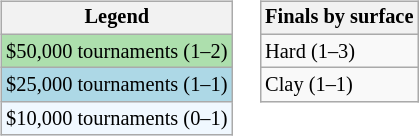<table>
<tr valign=top>
<td><br><table class=wikitable style=font-size:85%>
<tr>
<th>Legend</th>
</tr>
<tr style="background:#addfad;">
<td>$50,000 tournaments (1–2)</td>
</tr>
<tr style="background:lightblue;">
<td>$25,000 tournaments (1–1)</td>
</tr>
<tr style="background:#f0f8ff;">
<td>$10,000 tournaments (0–1)</td>
</tr>
</table>
</td>
<td><br><table class=wikitable style=font-size:85%>
<tr>
<th>Finals by surface</th>
</tr>
<tr>
<td>Hard (1–3)</td>
</tr>
<tr>
<td>Clay (1–1)</td>
</tr>
</table>
</td>
</tr>
</table>
